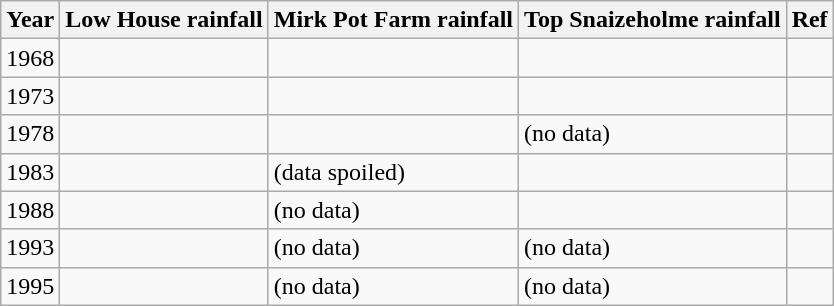<table class="wikitable">
<tr>
<th>Year</th>
<th>Low House rainfall</th>
<th>Mirk Pot Farm rainfall</th>
<th>Top Snaizeholme rainfall</th>
<th>Ref</th>
</tr>
<tr>
<td>1968</td>
<td></td>
<td></td>
<td></td>
<td></td>
</tr>
<tr>
<td>1973</td>
<td></td>
<td></td>
<td></td>
<td></td>
</tr>
<tr>
<td>1978</td>
<td></td>
<td></td>
<td>(no data)</td>
<td></td>
</tr>
<tr>
<td>1983</td>
<td></td>
<td>(data spoiled)</td>
<td></td>
<td></td>
</tr>
<tr>
<td>1988</td>
<td></td>
<td>(no data)</td>
<td></td>
<td></td>
</tr>
<tr>
<td>1993</td>
<td></td>
<td>(no data)</td>
<td>(no data)</td>
<td></td>
</tr>
<tr>
<td>1995</td>
<td></td>
<td>(no data)</td>
<td>(no data)</td>
<td></td>
</tr>
</table>
